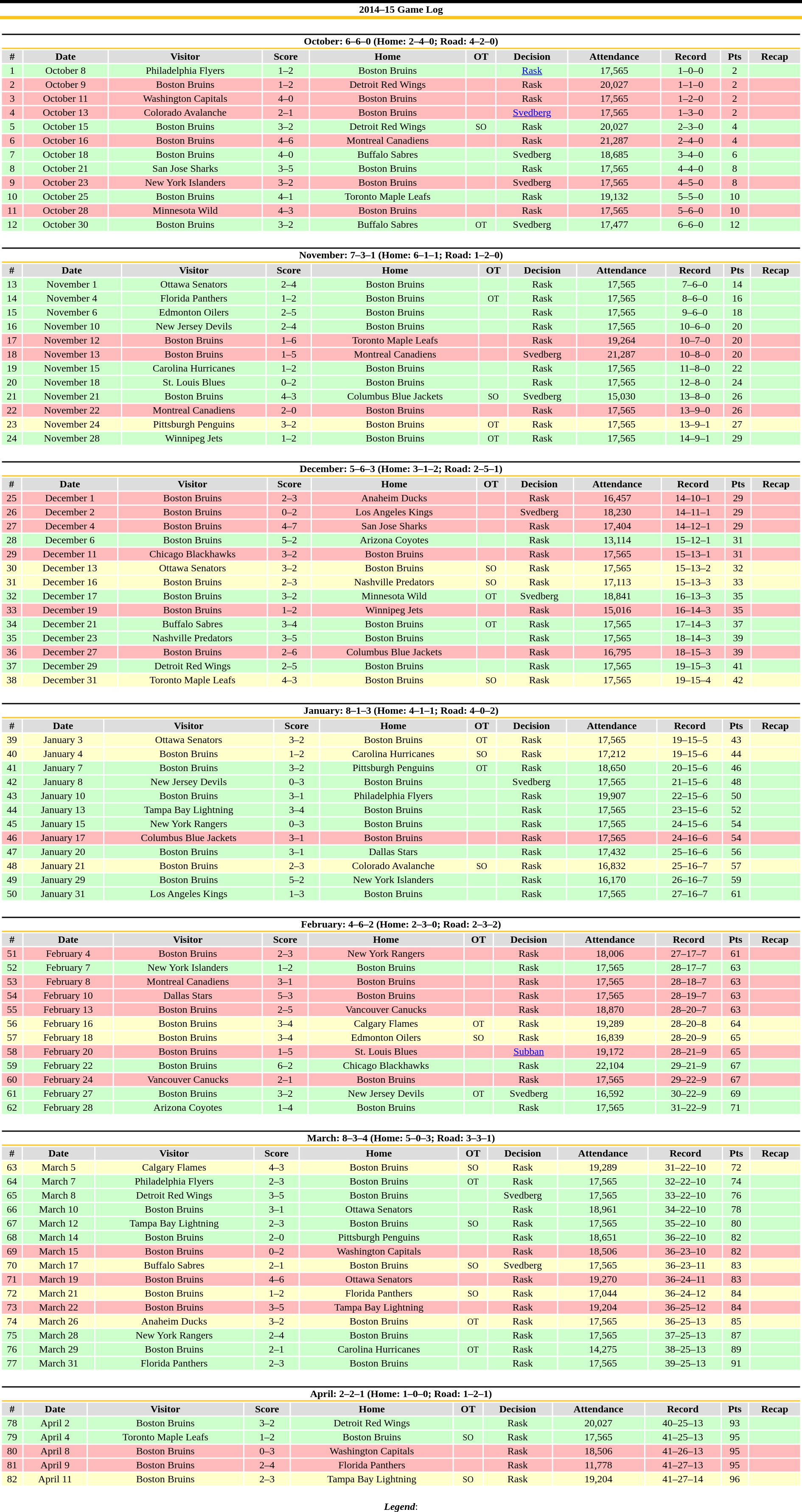<table class="toccolours" style="width:100%; clear:both; margin:1.5em auto; text-align:center;">
<tr>
<th colspan="11" style="background:#fff; border-top:#000000 5px solid; border-bottom:#FFC422 5px solid;">2014–15 Game Log</th>
</tr>
<tr>
<td colspan=11><br><table class="toccolours collapsible collapsed" style="width:100%;">
<tr>
<th colspan="11" style="background:#fff; border-top:#000000 2px solid; border-bottom:#FFC422 2px solid;">October: 6–6–0 (Home: 2–4–0; Road: 4–2–0)</th>
</tr>
<tr style="text-align:center; background:#ddd;">
<th>#</th>
<th>Date</th>
<th>Visitor</th>
<th>Score</th>
<th>Home</th>
<th>OT</th>
<th>Decision</th>
<th>Attendance</th>
<th>Record</th>
<th>Pts</th>
<th>Recap</th>
</tr>
<tr style="text-align:center; background:#ccffcc;">
<td>1</td>
<td>October 8</td>
<td>Philadelphia Flyers</td>
<td>1–2</td>
<td>Boston Bruins</td>
<td></td>
<td><a href='#'>Rask</a></td>
<td>17,565</td>
<td>1–0–0</td>
<td>2</td>
<td></td>
</tr>
<tr style="text-align:center; background:#ffbbbb;">
<td>2</td>
<td>October 9</td>
<td>Boston Bruins</td>
<td>1–2</td>
<td>Detroit Red Wings</td>
<td></td>
<td>Rask</td>
<td>20,027</td>
<td>1–1–0</td>
<td>2</td>
<td></td>
</tr>
<tr style="text-align:center; background:#ffbbbb;">
<td>3</td>
<td>October 11</td>
<td>Washington Capitals</td>
<td>4–0</td>
<td>Boston Bruins</td>
<td></td>
<td>Rask</td>
<td>17,565</td>
<td>1–2–0</td>
<td>2</td>
<td></td>
</tr>
<tr style="text-align:center; background:#ffbbbb;">
<td>4</td>
<td>October 13</td>
<td>Colorado Avalanche</td>
<td>2–1</td>
<td>Boston Bruins</td>
<td></td>
<td><a href='#'>Svedberg</a></td>
<td>17,565</td>
<td>1–3–0</td>
<td>2</td>
<td></td>
</tr>
<tr style="text-align:center;background:#ccffcc;">
<td>5</td>
<td>October 15</td>
<td>Boston Bruins</td>
<td>3–2</td>
<td>Detroit Red Wings</td>
<td><small>SO</small></td>
<td>Rask</td>
<td>20,027</td>
<td>2–3–0</td>
<td>4</td>
<td></td>
</tr>
<tr style="text-align:center;background:#ffbbbb;">
<td>6</td>
<td>October 16</td>
<td>Boston Bruins</td>
<td>4–6</td>
<td>Montreal Canadiens</td>
<td></td>
<td>Rask</td>
<td>21,287</td>
<td>2–4–0</td>
<td>4</td>
<td></td>
</tr>
<tr style="text-align:center;background:#ccffcc;">
<td>7</td>
<td>October 18</td>
<td>Boston Bruins</td>
<td>4–0</td>
<td>Buffalo Sabres</td>
<td></td>
<td>Svedberg</td>
<td>18,685</td>
<td>3–4–0</td>
<td>6</td>
<td></td>
</tr>
<tr style="text-align:center;background:#ccffcc;">
<td>8</td>
<td>October 21</td>
<td>San Jose Sharks</td>
<td>3–5</td>
<td>Boston Bruins</td>
<td></td>
<td>Rask</td>
<td>17,565</td>
<td>4–4–0</td>
<td>8</td>
<td></td>
</tr>
<tr style="text-align:center;background:#ffbbbb;">
<td>9</td>
<td>October 23</td>
<td>New York Islanders</td>
<td>3–2</td>
<td>Boston Bruins</td>
<td></td>
<td>Svedberg</td>
<td>17,565</td>
<td>4–5–0</td>
<td>8</td>
<td></td>
</tr>
<tr style="text-align:center;background:#ccffcc;">
<td>10</td>
<td>October 25</td>
<td>Boston Bruins</td>
<td>4–1</td>
<td>Toronto Maple Leafs</td>
<td></td>
<td>Rask</td>
<td>19,132</td>
<td>5–5–0</td>
<td>10</td>
<td></td>
</tr>
<tr style="text-align:center;background:#ffbbbb;">
<td>11</td>
<td>October 28</td>
<td>Minnesota Wild</td>
<td>4–3</td>
<td>Boston Bruins</td>
<td></td>
<td>Rask</td>
<td>17,565</td>
<td>5–6–0</td>
<td>10</td>
<td></td>
</tr>
<tr style="text-align:center;background:#ccffcc;">
<td>12</td>
<td>October 30</td>
<td>Boston Bruins</td>
<td>3–2</td>
<td>Buffalo Sabres</td>
<td><small>OT</small></td>
<td>Svedberg</td>
<td>17,477</td>
<td>6–6–0</td>
<td>12</td>
<td></td>
</tr>
</table>
</td>
</tr>
<tr>
<td colspan=11><br><table class="toccolours collapsible collapsed" style="width:100%;">
<tr>
<th colspan="11" style="background:#fff; border-top:#000000 2px solid; border-bottom:#FFC422 2px solid;">November: 7–3–1 (Home: 6–1–1; Road: 1–2–0)</th>
</tr>
<tr style="text-align:center; background:#ddd;">
<th>#</th>
<th>Date</th>
<th>Visitor</th>
<th>Score</th>
<th>Home</th>
<th>OT</th>
<th>Decision</th>
<th>Attendance</th>
<th>Record</th>
<th>Pts</th>
<th>Recap</th>
</tr>
<tr style="text-align:center;background:#ccffcc;">
<td>13</td>
<td>November 1</td>
<td>Ottawa Senators</td>
<td>2–4</td>
<td>Boston Bruins</td>
<td></td>
<td>Rask</td>
<td>17,565</td>
<td>7–6–0</td>
<td>14</td>
<td></td>
</tr>
<tr style="text-align:center;background:#ccffcc;">
<td>14</td>
<td>November 4</td>
<td>Florida Panthers</td>
<td>1–2</td>
<td>Boston Bruins</td>
<td><small>OT</small></td>
<td>Rask</td>
<td>17,565</td>
<td>8–6–0</td>
<td>16</td>
<td></td>
</tr>
<tr style="text-align:center;background:#ccffcc;">
<td>15</td>
<td>November 6</td>
<td>Edmonton Oilers</td>
<td>2–5</td>
<td>Boston Bruins</td>
<td></td>
<td>Rask</td>
<td>17,565</td>
<td>9–6–0</td>
<td>18</td>
<td></td>
</tr>
<tr style="text-align:center;background:#ccffcc;">
<td>16</td>
<td>November 10</td>
<td>New Jersey Devils</td>
<td>2–4</td>
<td>Boston Bruins</td>
<td></td>
<td>Rask</td>
<td>17,565</td>
<td>10–6–0</td>
<td>20</td>
<td></td>
</tr>
<tr style="text-align:center;background:#ffbbbb;">
<td>17</td>
<td>November 12</td>
<td>Boston Bruins</td>
<td>1–6</td>
<td>Toronto Maple Leafs</td>
<td></td>
<td>Rask</td>
<td>19,264</td>
<td>10–7–0</td>
<td>20</td>
<td></td>
</tr>
<tr style="text-align:center;background:#ffbbbb;">
<td>18</td>
<td>November 13</td>
<td>Boston Bruins</td>
<td>1–5</td>
<td>Montreal Canadiens</td>
<td></td>
<td>Svedberg</td>
<td>21,287</td>
<td>10–8–0</td>
<td>20</td>
<td></td>
</tr>
<tr style="text-align:center;background:#ccffcc;">
<td>19</td>
<td>November 15</td>
<td>Carolina Hurricanes</td>
<td>1–2</td>
<td>Boston Bruins</td>
<td></td>
<td>Rask</td>
<td>17,565</td>
<td>11–8–0</td>
<td>22</td>
<td></td>
</tr>
<tr style="text-align:center;background:#ccffcc;">
<td>20</td>
<td>November 18</td>
<td>St. Louis Blues</td>
<td>0–2</td>
<td>Boston Bruins</td>
<td></td>
<td>Rask</td>
<td>17,565</td>
<td>12–8–0</td>
<td>24</td>
<td></td>
</tr>
<tr style="text-align:center;background:#ccffcc;">
<td>21</td>
<td>November 21</td>
<td>Boston Bruins</td>
<td>4–3</td>
<td>Columbus Blue Jackets</td>
<td><small>SO</small></td>
<td>Svedberg</td>
<td>15,030</td>
<td>13–8–0</td>
<td>26</td>
<td></td>
</tr>
<tr style="text-align:center;background:#ffbbbb;">
<td>22</td>
<td>November 22</td>
<td>Montreal Canadiens</td>
<td>2–0</td>
<td>Boston Bruins</td>
<td></td>
<td>Rask</td>
<td>17,565</td>
<td>13–9–0</td>
<td>26</td>
<td></td>
</tr>
<tr style="text-align:center;background:#ffffcc;">
<td>23</td>
<td>November 24</td>
<td>Pittsburgh Penguins</td>
<td>3–2</td>
<td>Boston Bruins</td>
<td><small>OT</small></td>
<td>Rask</td>
<td>17,565</td>
<td>13–9–1</td>
<td>27</td>
<td></td>
</tr>
<tr style="text-align:center;background:#ccffcc;">
<td>24</td>
<td>November 28</td>
<td>Winnipeg Jets</td>
<td>1–2</td>
<td>Boston Bruins</td>
<td><small>OT</small></td>
<td>Rask</td>
<td>17,565</td>
<td>14–9–1</td>
<td>29</td>
<td></td>
</tr>
</table>
</td>
</tr>
<tr>
<td colspan=11><br><table class="toccolours collapsible collapsed" style="width:100%;">
<tr>
<th colspan="11" style="background:#fff; border-top:#000000 2px solid; border-bottom:#FFC422 2px solid;">December: 5–6–3 (Home: 3–1–2; Road: 2–5–1)</th>
</tr>
<tr style="text-align:center; background:#ddd;">
<th>#</th>
<th>Date</th>
<th>Visitor</th>
<th>Score</th>
<th>Home</th>
<th>OT</th>
<th>Decision</th>
<th>Attendance</th>
<th>Record</th>
<th>Pts</th>
<th>Recap</th>
</tr>
<tr style="text-align:center;background:#ffbbbb;">
<td>25</td>
<td>December 1</td>
<td>Boston Bruins</td>
<td>2–3</td>
<td>Anaheim Ducks</td>
<td></td>
<td>Rask</td>
<td>16,457</td>
<td>14–10–1</td>
<td>29</td>
<td></td>
</tr>
<tr style="text-align:center;background:#ffbbbb;">
<td>26</td>
<td>December 2</td>
<td>Boston Bruins</td>
<td>0–2</td>
<td>Los Angeles Kings</td>
<td></td>
<td>Svedberg</td>
<td>18,230</td>
<td>14–11–1</td>
<td>29</td>
<td></td>
</tr>
<tr style="text-align:center;background:#ffbbbb;">
<td>27</td>
<td>December 4</td>
<td>Boston Bruins</td>
<td>4–7</td>
<td>San Jose Sharks</td>
<td></td>
<td>Rask</td>
<td>17,404</td>
<td>14–12–1</td>
<td>29</td>
<td></td>
</tr>
<tr style="text-align:center;background:#ccffcc;">
<td>28</td>
<td>December 6</td>
<td>Boston Bruins</td>
<td>5–2</td>
<td>Arizona Coyotes</td>
<td></td>
<td>Rask</td>
<td>13,114</td>
<td>15–12–1</td>
<td>31</td>
<td></td>
</tr>
<tr style="text-align:center;background:#ffbbbb;">
<td>29</td>
<td>December 11</td>
<td>Chicago Blackhawks</td>
<td>3–2</td>
<td>Boston Bruins</td>
<td></td>
<td>Rask</td>
<td>17,565</td>
<td>15–13–1</td>
<td>31</td>
<td></td>
</tr>
<tr style="text-align:center;background:#ffffcc;">
<td>30</td>
<td>December 13</td>
<td>Ottawa Senators</td>
<td>3–2</td>
<td>Boston Bruins</td>
<td><small>SO</small></td>
<td>Rask</td>
<td>17,565</td>
<td>15–13–2</td>
<td>32</td>
<td></td>
</tr>
<tr style="text-align:center;background:#ffffcc;">
<td>31</td>
<td>December 16</td>
<td>Boston Bruins</td>
<td>2–3</td>
<td>Nashville Predators</td>
<td><small> SO</small></td>
<td>Rask</td>
<td>17,113</td>
<td>15–13–3</td>
<td>33</td>
<td></td>
</tr>
<tr style="text-align:center;background:#ccffcc;">
<td>32</td>
<td>December 17</td>
<td>Boston Bruins</td>
<td>3–2</td>
<td>Minnesota Wild</td>
<td><small>OT</small></td>
<td>Svedberg</td>
<td>18,841</td>
<td>16–13–3</td>
<td>35</td>
<td></td>
</tr>
<tr style="text-align:center;background:#ffbbbb;">
<td>33</td>
<td>December 19</td>
<td>Boston Bruins</td>
<td>1–2</td>
<td>Winnipeg Jets</td>
<td></td>
<td>Rask</td>
<td>15,016</td>
<td>16–14–3</td>
<td>35</td>
<td></td>
</tr>
<tr style="text-align:center;background:#ccffcc;">
<td>34</td>
<td>December 21</td>
<td>Buffalo Sabres</td>
<td>3–4</td>
<td>Boston Bruins</td>
<td><small>OT</small></td>
<td>Rask</td>
<td>17,565</td>
<td>17–14–3</td>
<td>37</td>
<td></td>
</tr>
<tr style="text-align:center;background:#ccffcc;">
<td>35</td>
<td>December 23</td>
<td>Nashville Predators</td>
<td>3–5</td>
<td>Boston Bruins</td>
<td></td>
<td>Rask</td>
<td>17,565</td>
<td>18–14–3</td>
<td>39</td>
<td></td>
</tr>
<tr style="text-align:center;background:#ffbbbb;">
<td>36</td>
<td>December 27</td>
<td>Boston Bruins</td>
<td>2–6</td>
<td>Columbus Blue Jackets</td>
<td></td>
<td>Rask</td>
<td>16,795</td>
<td>18–15–3</td>
<td>39</td>
<td></td>
</tr>
<tr style="text-align:center;background:#ccffcc;">
<td>37</td>
<td>December 29</td>
<td>Detroit Red Wings</td>
<td>2–5</td>
<td>Boston Bruins</td>
<td></td>
<td>Rask</td>
<td>17,565</td>
<td>19–15–3</td>
<td>41</td>
<td></td>
</tr>
<tr style="text-align:center;background:#ffffcc;">
<td>38</td>
<td>December 31</td>
<td>Toronto Maple Leafs</td>
<td>4–3</td>
<td>Boston Bruins</td>
<td><small>SO</small></td>
<td>Rask</td>
<td>17,565</td>
<td>19–15–4</td>
<td>42</td>
<td></td>
</tr>
</table>
</td>
</tr>
<tr>
<td colspan=11><br><table class="toccolours collapsible collapsed" style="width:100%;">
<tr>
<th colspan="11" style="background:#fff; border-top:#000000 2px solid; border-bottom:#FFC422 2px solid;">January: 8–1–3 (Home: 4–1–1; Road: 4–0–2)</th>
</tr>
<tr style="text-align:center; background:#ddd;">
<th>#</th>
<th>Date</th>
<th>Visitor</th>
<th>Score</th>
<th>Home</th>
<th>OT</th>
<th>Decision</th>
<th>Attendance</th>
<th>Record</th>
<th>Pts</th>
<th>Recap</th>
</tr>
<tr style="text-align:center;background:#ffffcc;">
<td>39</td>
<td>January 3</td>
<td>Ottawa Senators</td>
<td>3–2</td>
<td>Boston Bruins</td>
<td><small>OT</small></td>
<td>Rask</td>
<td>17,565</td>
<td>19–15–5</td>
<td>43</td>
<td></td>
</tr>
<tr style="text-align:center;background:#ffffcc;">
<td>40</td>
<td>January 4</td>
<td>Boston Bruins</td>
<td>1–2</td>
<td>Carolina Hurricanes</td>
<td><small>SO</small></td>
<td>Rask</td>
<td>17,212</td>
<td>19–15–6</td>
<td>44</td>
<td></td>
</tr>
<tr style="text-align:center;background:#ccffcc;">
<td>41</td>
<td>January 7</td>
<td>Boston Bruins</td>
<td>3–2</td>
<td>Pittsburgh Penguins</td>
<td><small>OT</small></td>
<td>Rask</td>
<td>18,650</td>
<td>20–15–6</td>
<td>46</td>
<td></td>
</tr>
<tr style="text-align:center;background:#ccffcc;">
<td>42</td>
<td>January 8</td>
<td>New Jersey Devils</td>
<td>0–3</td>
<td>Boston Bruins</td>
<td></td>
<td>Svedberg</td>
<td>17,565</td>
<td>21–15–6</td>
<td>48</td>
<td></td>
</tr>
<tr style="text-align:center;background:#ccffcc;">
<td>43</td>
<td>January 10</td>
<td>Boston Bruins</td>
<td>3–1</td>
<td>Philadelphia Flyers</td>
<td></td>
<td>Rask</td>
<td>19,907</td>
<td>22–15–6</td>
<td>50</td>
<td></td>
</tr>
<tr style="text-align:center;background:#ccffcc;">
<td>44</td>
<td>January 13</td>
<td>Tampa Bay Lightning</td>
<td>3–4</td>
<td>Boston Bruins</td>
<td></td>
<td>Rask</td>
<td>17,565</td>
<td>23–15–6</td>
<td>52</td>
<td></td>
</tr>
<tr style="text-align:center;background:#ccffcc;">
<td>45</td>
<td>January 15</td>
<td>New York Rangers</td>
<td>0–3</td>
<td>Boston Bruins</td>
<td></td>
<td>Rask</td>
<td>17,565</td>
<td>24–15–6</td>
<td>54</td>
<td></td>
</tr>
<tr style="text-align:center;background:#ffbbbb;">
<td>46</td>
<td>January 17</td>
<td>Columbus Blue Jackets</td>
<td>3–1</td>
<td>Boston Bruins</td>
<td></td>
<td>Rask</td>
<td>17,565</td>
<td>24–16–6</td>
<td>54</td>
<td></td>
</tr>
<tr style="text-align:center;background:#ccffcc;">
<td>47</td>
<td>January 20</td>
<td>Boston Bruins</td>
<td>3–1</td>
<td>Dallas Stars</td>
<td></td>
<td>Rask</td>
<td>17,432</td>
<td>25–16–6</td>
<td>56</td>
<td></td>
</tr>
<tr style="text-align:center;background:#ffffcc;">
<td>48</td>
<td>January 21</td>
<td>Boston Bruins</td>
<td>2–3</td>
<td>Colorado Avalanche</td>
<td><small>SO</small></td>
<td>Rask</td>
<td>16,832</td>
<td>25–16–7</td>
<td>57</td>
<td></td>
</tr>
<tr style="text-align:center;background:#ccffcc;">
<td>49</td>
<td>January 29</td>
<td>Boston Bruins</td>
<td>5–2</td>
<td>New York Islanders</td>
<td></td>
<td>Rask</td>
<td>16,170</td>
<td>26–16–7</td>
<td>59</td>
<td></td>
</tr>
<tr style="text-align:center;background:#ccffcc;">
<td>50</td>
<td>January 31</td>
<td>Los Angeles Kings</td>
<td>1–3</td>
<td>Boston Bruins</td>
<td></td>
<td>Rask</td>
<td>17,565</td>
<td>27–16–7</td>
<td>61</td>
<td></td>
</tr>
</table>
</td>
</tr>
<tr>
<td colspan=11><br><table class="toccolours collapsible collapsed" style="width:100%;">
<tr>
<th colspan="11" style="background:#fff; border-top:#000000 2px solid; border-bottom:#FFC422 2px solid;">February: 4–6–2 (Home: 2–3–0; Road: 2–3–2)</th>
</tr>
<tr style="text-align:center; background:#ddd;">
<th>#</th>
<th>Date</th>
<th>Visitor</th>
<th>Score</th>
<th>Home</th>
<th>OT</th>
<th>Decision</th>
<th>Attendance</th>
<th>Record</th>
<th>Pts</th>
<th>Recap</th>
</tr>
<tr style="text-align:center;background:#ffbbbb;">
<td>51</td>
<td>February 4</td>
<td>Boston Bruins</td>
<td>2–3</td>
<td>New York Rangers</td>
<td></td>
<td>Rask</td>
<td>18,006</td>
<td>27–17–7</td>
<td>61</td>
<td></td>
</tr>
<tr style="text-align:center;background:#ccffcc;">
<td>52</td>
<td>February 7</td>
<td>New York Islanders</td>
<td>1–2</td>
<td>Boston Bruins</td>
<td></td>
<td>Rask</td>
<td>17,565</td>
<td>28–17–7</td>
<td>63</td>
<td></td>
</tr>
<tr style="text-align:center;background:#ffbbbb;">
<td>53</td>
<td>February 8</td>
<td>Montreal Canadiens</td>
<td>3–1</td>
<td>Boston Bruins</td>
<td></td>
<td>Rask</td>
<td>17,565</td>
<td>28–18–7</td>
<td>63</td>
<td></td>
</tr>
<tr style="text-align:center;background:#ffbbbb;">
<td>54</td>
<td>February 10</td>
<td>Dallas Stars</td>
<td>5–3</td>
<td>Boston Bruins</td>
<td></td>
<td>Rask</td>
<td>17,565</td>
<td>28–19–7</td>
<td>63</td>
<td></td>
</tr>
<tr style="text-align:center;background:#ffbbbb;">
<td>55</td>
<td>February 13</td>
<td>Boston Bruins</td>
<td>2–5</td>
<td>Vancouver Canucks</td>
<td></td>
<td>Rask</td>
<td>18,870</td>
<td>28–20–7</td>
<td>63</td>
<td></td>
</tr>
<tr style="text-align:center;background:#ffffcc;">
<td>56</td>
<td>February 16</td>
<td>Boston Bruins</td>
<td>3–4</td>
<td>Calgary Flames</td>
<td><small>OT</small></td>
<td>Rask</td>
<td>19,289</td>
<td>28–20–8</td>
<td>64</td>
<td></td>
</tr>
<tr style="text-align:center;background:#ffffcc;">
<td>57</td>
<td>February 18</td>
<td>Boston Bruins</td>
<td>3–4</td>
<td>Edmonton Oilers</td>
<td><small>SO</small></td>
<td>Rask</td>
<td>16,839</td>
<td>28–20–9</td>
<td>65</td>
<td></td>
</tr>
<tr style="text-align:center;background:#ffbbbb;">
<td>58</td>
<td>February 20</td>
<td>Boston Bruins</td>
<td>1–5</td>
<td>St. Louis Blues</td>
<td></td>
<td><a href='#'>Subban</a></td>
<td>19,172</td>
<td>28–21–9</td>
<td>65</td>
<td></td>
</tr>
<tr style="text-align:center;background:#ccffcc;">
<td>59</td>
<td>February 22</td>
<td>Boston Bruins</td>
<td>6–2</td>
<td>Chicago Blackhawks</td>
<td></td>
<td>Rask</td>
<td>22,104</td>
<td>29–21–9</td>
<td>67</td>
<td></td>
</tr>
<tr style="text-align:center;background:#ffbbbb;">
<td>60</td>
<td>February 24</td>
<td>Vancouver Canucks</td>
<td>2–1</td>
<td>Boston Bruins</td>
<td></td>
<td>Rask</td>
<td>17,565</td>
<td>29–22–9</td>
<td>67</td>
<td></td>
</tr>
<tr style="text-align:center;background:#ccffcc;">
<td>61</td>
<td>February 27</td>
<td>Boston Bruins</td>
<td>3–2</td>
<td>New Jersey Devils</td>
<td><small>OT</small></td>
<td>Svedberg</td>
<td>16,592</td>
<td>30–22–9</td>
<td>69</td>
<td></td>
</tr>
<tr style="text-align:center;background:#ccffcc;">
<td>62</td>
<td>February 28</td>
<td>Arizona Coyotes</td>
<td>1–4</td>
<td>Boston Bruins</td>
<td></td>
<td>Rask</td>
<td>17,565</td>
<td>31–22–9</td>
<td>71</td>
<td></td>
</tr>
</table>
</td>
</tr>
<tr>
<td colspan=11><br><table class="toccolours collapsible collapsed" style="width:100%;">
<tr>
<th colspan="11" style="background:#fff; border-top:#000000 2px solid; border-bottom:#FFC422 2px solid;">March: 8–3–4 (Home: 5–0–3; Road: 3–3–1)</th>
</tr>
<tr style="text-align:center; background:#ddd;">
<th>#</th>
<th>Date</th>
<th>Visitor</th>
<th>Score</th>
<th>Home</th>
<th>OT</th>
<th>Decision</th>
<th>Attendance</th>
<th>Record</th>
<th>Pts</th>
<th>Recap</th>
</tr>
<tr style="text-align:center;background:#ffffcc;">
<td>63</td>
<td>March 5</td>
<td>Calgary Flames</td>
<td>4–3</td>
<td>Boston Bruins</td>
<td><small>SO</small></td>
<td>Rask</td>
<td>19,289</td>
<td>31–22–10</td>
<td>72</td>
<td></td>
</tr>
<tr style="text-align:center;background:#ccffcc;">
<td>64</td>
<td>March 7</td>
<td>Philadelphia Flyers</td>
<td>2–3</td>
<td>Boston Bruins</td>
<td><small>OT</small></td>
<td>Rask</td>
<td>17,565</td>
<td>32–22–10</td>
<td>74</td>
<td></td>
</tr>
<tr style="text-align:center;background:#ccffcc;">
<td>65</td>
<td>March 8</td>
<td>Detroit Red Wings</td>
<td>3–5</td>
<td>Boston Bruins</td>
<td></td>
<td>Svedberg</td>
<td>17,565</td>
<td>33–22–10</td>
<td>76</td>
<td></td>
</tr>
<tr style="text-align:center;background:#ccffcc;">
<td>66</td>
<td>March 10</td>
<td>Boston Bruins</td>
<td>3–1</td>
<td>Ottawa Senators</td>
<td></td>
<td>Rask</td>
<td>18,961</td>
<td>34–22–10</td>
<td>78</td>
<td></td>
</tr>
<tr style="text-align:center;background:#ccffcc;">
<td>67</td>
<td>March 12</td>
<td>Tampa Bay Lightning</td>
<td>2–3</td>
<td>Boston Bruins</td>
<td><small>SO</small></td>
<td>Rask</td>
<td>17,565</td>
<td>35–22–10</td>
<td>80</td>
<td></td>
</tr>
<tr style="text-align:center;background:#ccffcc;">
<td>68</td>
<td>March 14</td>
<td>Boston Bruins</td>
<td>2–0</td>
<td>Pittsburgh Penguins</td>
<td></td>
<td>Rask</td>
<td>18,651</td>
<td>36–22–10</td>
<td>82</td>
<td></td>
</tr>
<tr style="text-align:center;background:#ffbbbb;">
<td>69</td>
<td>March 15</td>
<td>Boston Bruins</td>
<td>0–2</td>
<td>Washington Capitals</td>
<td></td>
<td>Rask</td>
<td>18,506</td>
<td>36–23–10</td>
<td>82</td>
<td></td>
</tr>
<tr style="text-align:center;background:#ffffcc;">
<td>70</td>
<td>March 17</td>
<td>Buffalo Sabres</td>
<td>2–1</td>
<td>Boston Bruins</td>
<td><small>SO</small></td>
<td>Svedberg</td>
<td>17,565</td>
<td>36–23–11</td>
<td>83</td>
<td></td>
</tr>
<tr style="text-align:center;background:#ffbbbb;">
<td>71</td>
<td>March 19</td>
<td>Boston Bruins</td>
<td>4–6</td>
<td>Ottawa Senators</td>
<td></td>
<td>Rask</td>
<td>19,270</td>
<td>36–24–11</td>
<td>83</td>
<td></td>
</tr>
<tr style="text-align:center;background:#ffffcc;">
<td>72</td>
<td>March 21</td>
<td>Boston Bruins</td>
<td>1–2</td>
<td>Florida Panthers</td>
<td><small>SO</small></td>
<td>Rask</td>
<td>17,044</td>
<td>36–24–12</td>
<td>84</td>
<td></td>
</tr>
<tr style="text-align:center;background:#ffbbbb;">
<td>73</td>
<td>March 22</td>
<td>Boston Bruins</td>
<td>3–5</td>
<td>Tampa Bay Lightning</td>
<td></td>
<td>Rask</td>
<td>19,204</td>
<td>36–25–12</td>
<td>84</td>
<td></td>
</tr>
<tr style="text-align:center;background:#ffffcc;">
<td>74</td>
<td>March 26</td>
<td>Anaheim Ducks</td>
<td>3–2</td>
<td>Boston Bruins</td>
<td><small>OT</small></td>
<td>Rask</td>
<td>17,565</td>
<td>36–25–13</td>
<td>85</td>
<td></td>
</tr>
<tr style="text-align:center;background:#ccffcc;">
<td>75</td>
<td>March 28</td>
<td>New York Rangers</td>
<td>2–4</td>
<td>Boston Bruins</td>
<td></td>
<td>Rask</td>
<td>17,565</td>
<td>37–25–13</td>
<td>87</td>
<td></td>
</tr>
<tr style="text-align:center;background:#ccffcc;">
<td>76</td>
<td>March 29</td>
<td>Boston Bruins</td>
<td>2–1</td>
<td>Carolina Hurricanes</td>
<td><small>OT</small></td>
<td>Rask</td>
<td>14,275</td>
<td>38–25–13</td>
<td>89</td>
<td></td>
</tr>
<tr style="text-align:center;background:#ccffcc;">
<td>77</td>
<td>March 31</td>
<td>Florida Panthers</td>
<td>2–3</td>
<td>Boston Bruins</td>
<td></td>
<td>Rask</td>
<td>17,565</td>
<td>39–25–13</td>
<td>91</td>
<td></td>
</tr>
</table>
</td>
</tr>
<tr>
<td colspan=11><br><table class="toccolours collapsible collapsed" style="width:100%;">
<tr>
<th colspan="11" style="background:#fff; border-top:#000000 2px solid; border-bottom:#FFC422 2px solid;">April: 2–2–1 (Home: 1–0–0; Road: 1–2–1)</th>
</tr>
<tr style="text-align:center; background:#ddd;">
<th>#</th>
<th>Date</th>
<th>Visitor</th>
<th>Score</th>
<th>Home</th>
<th>OT</th>
<th>Decision</th>
<th>Attendance</th>
<th>Record</th>
<th>Pts</th>
<th>Recap</th>
</tr>
<tr style="text-align:center;background:#ccffcc;">
<td>78</td>
<td>April 2</td>
<td>Boston Bruins</td>
<td>3–2</td>
<td>Detroit Red Wings</td>
<td></td>
<td>Rask</td>
<td>20,027</td>
<td>40–25–13</td>
<td>93</td>
<td></td>
</tr>
<tr style="text-align:center;background:#ccffcc;">
<td>79</td>
<td>April 4</td>
<td>Toronto Maple Leafs</td>
<td>1–2</td>
<td>Boston Bruins</td>
<td><small>SO</small></td>
<td>Rask</td>
<td>17,565</td>
<td>41–25–13</td>
<td>95</td>
<td></td>
</tr>
<tr style="text-align:center;background:#ffbbbb;">
<td>80</td>
<td>April 8</td>
<td>Boston Bruins</td>
<td>0–3</td>
<td>Washington Capitals</td>
<td></td>
<td>Rask</td>
<td>18,506</td>
<td>41–26–13</td>
<td>95</td>
<td></td>
</tr>
<tr style="text-align:center;background:#ffbbbb;">
<td>81</td>
<td>April 9</td>
<td>Boston Bruins</td>
<td>2–4</td>
<td>Florida Panthers</td>
<td></td>
<td>Rask</td>
<td>11,778</td>
<td>41–27–13</td>
<td>95</td>
<td></td>
</tr>
<tr style="text-align:center;background:#ffffcc;">
<td>82</td>
<td>April 11</td>
<td>Boston Bruins</td>
<td>2–3</td>
<td>Tampa Bay Lightning</td>
<td><small>SO</small></td>
<td>Rask</td>
<td>19,204</td>
<td>41–27–14</td>
<td>96</td>
<td></td>
</tr>
</table>
</td>
</tr>
<tr>
<td colspan="11" style="text-align:center;"><br><strong><em>Legend</em></strong>:


</td>
</tr>
</table>
